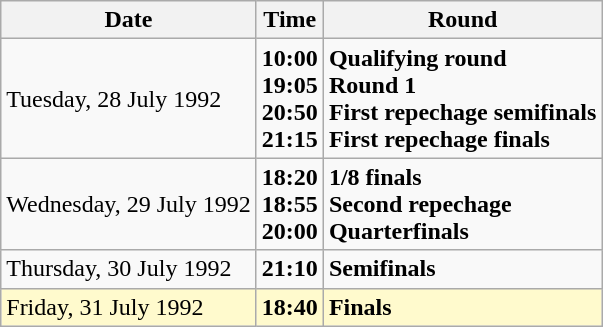<table class="wikitable">
<tr>
<th>Date</th>
<th>Time</th>
<th>Round</th>
</tr>
<tr>
<td>Tuesday, 28 July 1992</td>
<td><strong>10:00</strong><br><strong>19:05</strong><br><strong>20:50</strong><br><strong>21:15</strong></td>
<td><strong>Qualifying round</strong><br><strong>Round 1</strong><br><strong>First repechage semifinals</strong><br><strong>First repechage finals</strong></td>
</tr>
<tr>
<td>Wednesday, 29 July 1992</td>
<td><strong>18:20</strong><br><strong>18:55</strong><br><strong>20:00</strong></td>
<td><strong>1/8 finals</strong><br><strong>Second repechage</strong><br><strong>Quarterfinals</strong></td>
</tr>
<tr>
<td>Thursday, 30 July 1992</td>
<td><strong>21:10</strong></td>
<td><strong>Semifinals</strong></td>
</tr>
<tr style=background:lemonchiffon>
<td>Friday, 31 July 1992</td>
<td><strong>18:40</strong></td>
<td><strong>Finals</strong></td>
</tr>
</table>
